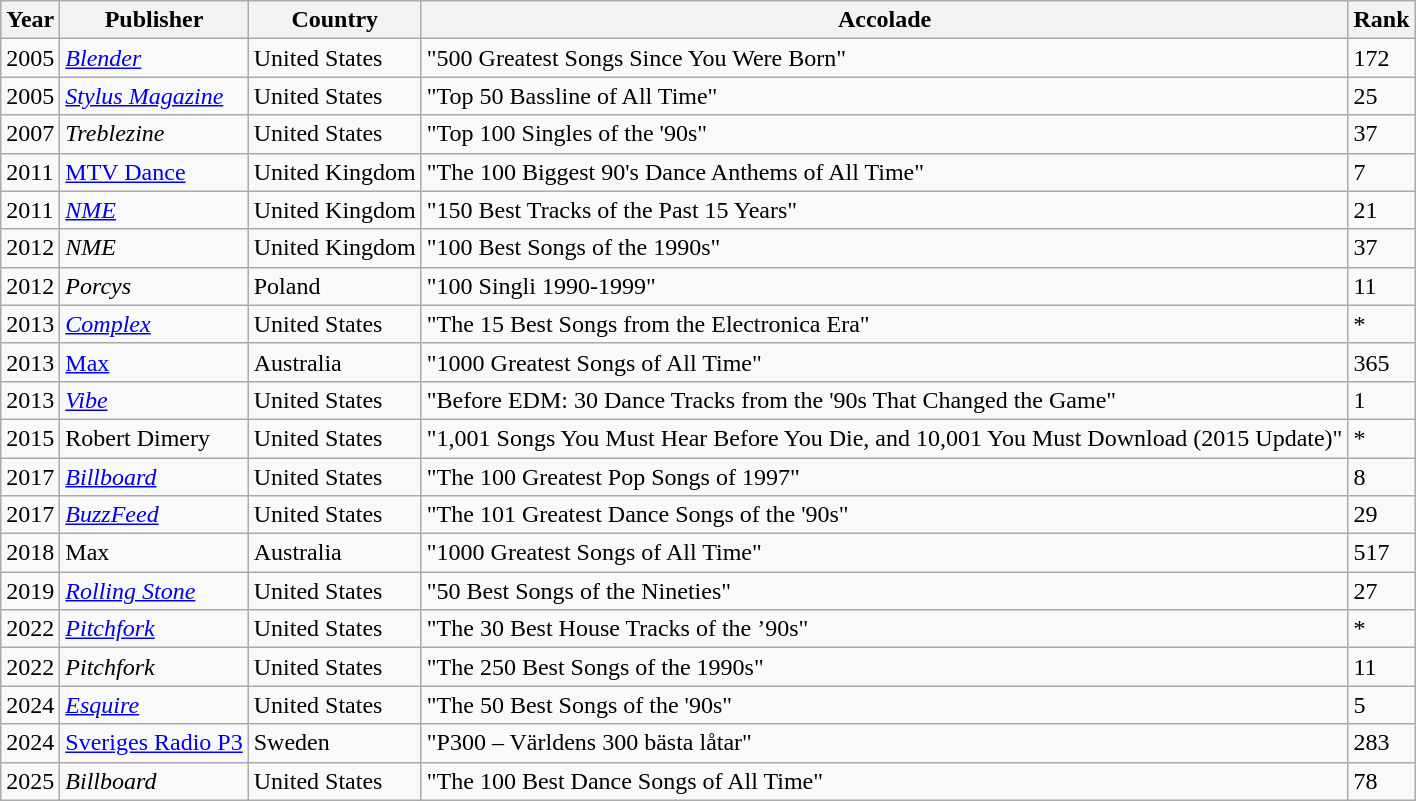<table class="wikitable">
<tr>
<th>Year</th>
<th>Publisher</th>
<th>Country</th>
<th>Accolade</th>
<th>Rank</th>
</tr>
<tr>
<td>2005</td>
<td><em><a href='#'>Blender</a></em></td>
<td>United States</td>
<td>"500 Greatest Songs Since You Were Born"</td>
<td>172</td>
</tr>
<tr>
<td>2005</td>
<td><em><a href='#'>Stylus Magazine</a></em></td>
<td>United States</td>
<td>"Top 50 Bassline of All Time"</td>
<td>25</td>
</tr>
<tr>
<td>2007</td>
<td><em>Treblezine</em></td>
<td>United States</td>
<td>"Top 100 Singles of the '90s"</td>
<td>37</td>
</tr>
<tr>
<td>2011</td>
<td><a href='#'>MTV Dance</a></td>
<td>United Kingdom</td>
<td>"The 100 Biggest 90's Dance Anthems of All Time"</td>
<td>7</td>
</tr>
<tr>
<td>2011</td>
<td><em><a href='#'>NME</a></em></td>
<td>United Kingdom</td>
<td>"150 Best Tracks of the Past 15 Years"</td>
<td>21</td>
</tr>
<tr>
<td>2012</td>
<td><em>NME</em></td>
<td>United Kingdom</td>
<td>"100 Best Songs of the 1990s"</td>
<td>37</td>
</tr>
<tr>
<td>2012</td>
<td><em>Porcys</em></td>
<td>Poland</td>
<td>"100 Singli 1990-1999"</td>
<td>11</td>
</tr>
<tr>
<td>2013</td>
<td><em><a href='#'>Complex</a></em></td>
<td>United States</td>
<td>"The 15 Best Songs from the Electronica Era"</td>
<td>*</td>
</tr>
<tr>
<td>2013</td>
<td><a href='#'>Max</a></td>
<td>Australia</td>
<td>"1000 Greatest Songs of All Time"</td>
<td>365</td>
</tr>
<tr>
<td>2013</td>
<td><em><a href='#'>Vibe</a></em></td>
<td>United States</td>
<td>"Before EDM: 30 Dance Tracks from the '90s That Changed the Game"</td>
<td>1</td>
</tr>
<tr>
<td>2015</td>
<td>Robert Dimery</td>
<td>United States</td>
<td>"1,001 Songs You Must Hear Before You Die, and 10,001 You Must Download (2015 Update)"</td>
<td>*</td>
</tr>
<tr>
<td>2017</td>
<td><em><a href='#'>Billboard</a></em></td>
<td>United States</td>
<td>"The 100 Greatest Pop Songs of 1997"</td>
<td>8</td>
</tr>
<tr>
<td>2017</td>
<td><em><a href='#'>BuzzFeed</a></em></td>
<td>United States</td>
<td>"The 101 Greatest Dance Songs of the '90s"</td>
<td>29</td>
</tr>
<tr>
<td>2018</td>
<td>Max</td>
<td>Australia</td>
<td>"1000 Greatest Songs of All Time"</td>
<td>517</td>
</tr>
<tr>
<td>2019</td>
<td><em><a href='#'>Rolling Stone</a></em></td>
<td>United States</td>
<td>"50 Best Songs of the Nineties"</td>
<td>27</td>
</tr>
<tr>
<td>2022</td>
<td><em><a href='#'>Pitchfork</a></em></td>
<td>United States</td>
<td>"The 30 Best House Tracks of the ’90s"</td>
<td>*</td>
</tr>
<tr>
<td>2022</td>
<td><em>Pitchfork</em></td>
<td>United States</td>
<td>"The 250 Best Songs of the 1990s"</td>
<td>11</td>
</tr>
<tr>
<td>2024</td>
<td><em><a href='#'>Esquire</a></em></td>
<td>United States</td>
<td>"The 50 Best Songs of the '90s"</td>
<td>5</td>
</tr>
<tr>
<td>2024</td>
<td><a href='#'>Sveriges Radio P3</a></td>
<td>Sweden</td>
<td>"P300 – Världens 300 bästa låtar"</td>
<td>283</td>
</tr>
<tr>
<td>2025</td>
<td><em>Billboard</em></td>
<td>United States</td>
<td>"The 100 Best Dance Songs of All Time"</td>
<td>78</td>
</tr>
</table>
